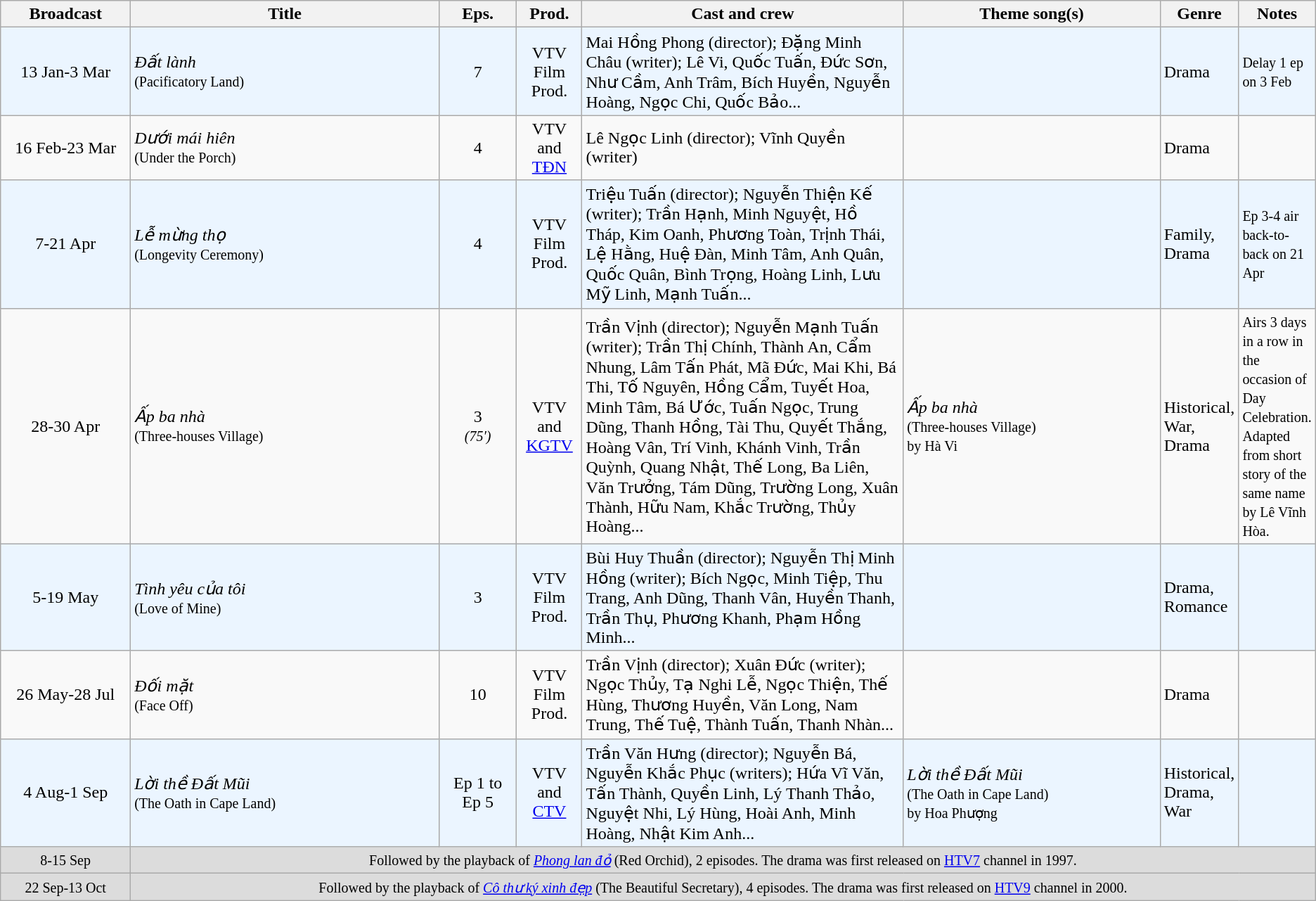<table class="wikitable sortable">
<tr>
<th style="width:10%;">Broadcast</th>
<th style="width:24%;">Title</th>
<th style="width:6%;">Eps.</th>
<th style="width:5%;">Prod.</th>
<th style="width:25%;">Cast and crew</th>
<th style="width:20%;">Theme song(s)</th>
<th style="width:5%;">Genre</th>
<th style="width:5%;">Notes</th>
</tr>
<tr ---- bgcolor="#ebf5ff">
<td style="text-align:center;">13 Jan-3 Mar <br></td>
<td><em>Đất lành</em> <br><small>(Pacificatory Land)</small></td>
<td style="text-align:center;">7</td>
<td style="text-align:center;">VTV Film Prod.</td>
<td>Mai Hồng Phong (director); Đặng Minh Châu (writer); Lê Vi, Quốc Tuấn, Đức Sơn, Như Cầm, Anh Trâm, Bích Huyền, Nguyễn Hoàng, Ngọc Chi, Quốc Bảo...</td>
<td></td>
<td>Drama</td>
<td><small>Delay 1 ep on 3 Feb</small></td>
</tr>
<tr>
<td style="text-align:center;">16 Feb-23 Mar <br></td>
<td><em>Dưới mái hiên</em> <br><small>(Under the Porch)</small></td>
<td style="text-align:center;">4</td>
<td style="text-align:center;">VTV<br>and<br><a href='#'>TĐN</a></td>
<td>Lê Ngọc Linh (director); Vĩnh Quyền (writer)</td>
<td></td>
<td>Drama</td>
<td></td>
</tr>
<tr ---- bgcolor="#ebf5ff">
<td style="text-align:center;">7-21 Apr <br></td>
<td><em>Lễ mừng thọ</em> <br><small>(Longevity Ceremony)</small></td>
<td style="text-align:center;">4</td>
<td style="text-align:center;">VTV Film Prod.</td>
<td>Triệu Tuấn (director); Nguyễn Thiện Kế (writer); Trần Hạnh, Minh Nguyệt, Hồ Tháp, Kim Oanh, Phương Toàn, Trịnh Thái, Lệ Hằng, Huệ Đàn, Minh Tâm, Anh Quân, Quốc Quân, Bình Trọng, Hoàng Linh, Lưu Mỹ Linh, Mạnh Tuấn...</td>
<td></td>
<td>Family, Drama</td>
<td><small>Ep 3-4 air back-to-back on 21 Apr</small></td>
</tr>
<tr>
<td style="text-align:center;">28-30 Apr <br></td>
<td><em>Ấp ba nhà</em> <br><small>(Three-houses Village)</small></td>
<td style="text-align:center;">3<br><small><em>(75′)</em></small></td>
<td style="text-align:center;">VTV<br>and<br><a href='#'>KGTV</a></td>
<td>Trần Vịnh (director); Nguyễn Mạnh Tuấn (writer); Trần Thị Chính, Thành An, Cẩm Nhung, Lâm Tấn Phát, Mã Đức, Mai Khi, Bá Thi, Tố Nguyên, Hồng Cẩm, Tuyết Hoa, Minh Tâm, Bá Ước, Tuấn Ngọc, Trung Dũng, Thanh Hồng, Tài Thu, Quyết Thắng, Hoàng Vân, Trí Vinh, Khánh Vinh, Trần Quỳnh, Quang Nhật, Thế Long, Ba Liên, Văn Trưởng, Tám Dũng, Trường Long, Xuân Thành, Hữu Nam, Khắc Trường, Thủy Hoàng...</td>
<td><em>Ấp ba nhà</em> <br><small>(Three-houses Village)<br>by Hà Vi</small></td>
<td>Historical, War, Drama</td>
<td><small>Airs 3 days in a row in the occasion of  Day Celebration.<br>Adapted from short story of the same name by Lê Vĩnh Hòa.</small></td>
</tr>
<tr ---- bgcolor="#ebf5ff">
<td style="text-align:center;">5-19 May <br></td>
<td><em>Tình yêu của tôi</em> <br><small>(Love of Mine)</small></td>
<td style="text-align:center;">3</td>
<td style="text-align:center;">VTV Film Prod.</td>
<td>Bùi Huy Thuần (director); Nguyễn Thị Minh Hồng (writer); Bích Ngọc, Minh Tiệp, Thu Trang, Anh Dũng, Thanh Vân, Huyền Thanh, Trần Thụ, Phương Khanh, Phạm Hồng Minh...</td>
<td></td>
<td>Drama, Romance</td>
<td></td>
</tr>
<tr>
<td style="text-align:center;">26 May-28 Jul <br></td>
<td><em>Đối mặt</em> <br><small>(Face Off)</small></td>
<td style="text-align:center;">10</td>
<td style="text-align:center;">VTV Film Prod.</td>
<td>Trần Vịnh (director); Xuân Đức (writer); Ngọc Thủy, Tạ Nghi Lễ, Ngọc Thiện, Thế Hùng, Thương Huyền, Văn Long, Nam Trung, Thế Tuệ, Thành Tuấn, Thanh Nhàn...</td>
<td></td>
<td>Drama</td>
<td></td>
</tr>
<tr ---- bgcolor="#ebf5ff">
<td style="text-align:center;">4 Aug-1 Sep <br></td>
<td><em>Lời thề Đất Mũi</em> <br><small>(The Oath in Cape Land)</small></td>
<td style="text-align:center;">Ep 1 to Ep 5</td>
<td style="text-align:center;">VTV<br>and<br><a href='#'>CTV</a></td>
<td>Trần Văn Hưng (director); Nguyễn Bá, Nguyễn Khắc Phục (writers); Hứa Vĩ Văn, Tấn Thành, Quyền Linh, Lý Thanh Thảo, Nguyệt Nhi, Lý Hùng, Hoài Anh, Minh Hoàng, Nhật Kim Anh...</td>
<td><em>Lời thề Đất Mũi</em> <br><small>(The Oath in Cape Land)<br>by Hoa Phượng</small></td>
<td>Historical, Drama, War</td>
<td></td>
</tr>
<tr ---- bgcolor="#DCDCDC">
<td style="text-align:center;"><small>8-15 Sep</small></td>
<td colspan="7" align=center><small>Followed by the playback of <em><a href='#'>Phong lan đỏ</a></em> (Red Orchid), 2 episodes. The drama was first released on <a href='#'>HTV7</a> channel in 1997.</small></td>
</tr>
<tr ---- bgcolor="#DCDCDC">
<td style="text-align:center;"><small>22 Sep-13 Oct</small></td>
<td colspan="7" align=center><small>Followed by the playback of <em><a href='#'>Cô thư ký xinh đẹp</a></em> (The Beautiful Secretary), 4 episodes. The drama was first released on <a href='#'>HTV9</a> channel in 2000.</small></td>
</tr>
</table>
